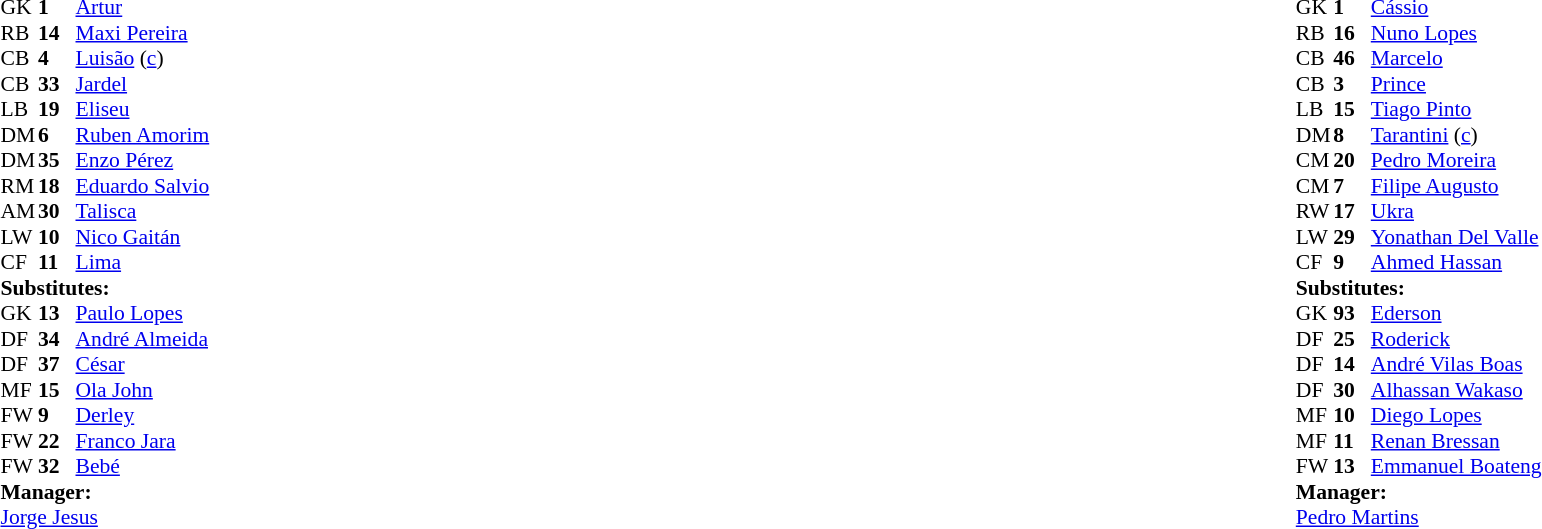<table width="100%">
<tr>
<td valign="top" width="50%"><br><table style="font-size: 90%" cellspacing="0" cellpadding="0">
<tr>
<td colspan=4></td>
</tr>
<tr>
<th width="25"></th>
<th width="25"></th>
</tr>
<tr>
<td>GK</td>
<td><strong>1</strong></td>
<td> <a href='#'>Artur</a></td>
</tr>
<tr>
<td>RB</td>
<td><strong>14</strong></td>
<td> <a href='#'>Maxi Pereira</a></td>
</tr>
<tr>
<td>CB</td>
<td><strong>4</strong></td>
<td> <a href='#'>Luisão</a> (<a href='#'>c</a>)</td>
</tr>
<tr>
<td>CB</td>
<td><strong>33</strong></td>
<td> <a href='#'>Jardel</a></td>
</tr>
<tr>
<td>LB</td>
<td><strong>19</strong></td>
<td> <a href='#'>Eliseu</a></td>
</tr>
<tr>
<td>DM</td>
<td><strong>6</strong></td>
<td> <a href='#'>Ruben Amorim</a></td>
</tr>
<tr>
<td>DM</td>
<td><strong>35</strong></td>
<td> <a href='#'>Enzo Pérez</a></td>
<td></td>
</tr>
<tr>
<td>RM</td>
<td><strong>18</strong></td>
<td> <a href='#'>Eduardo Salvio</a></td>
<td></td>
<td></td>
</tr>
<tr>
<td>AM</td>
<td><strong>30</strong></td>
<td> <a href='#'>Talisca</a></td>
<td></td>
<td></td>
</tr>
<tr>
<td>LW</td>
<td><strong>10</strong></td>
<td> <a href='#'>Nico Gaitán</a></td>
<td></td>
<td></td>
</tr>
<tr>
<td>CF</td>
<td><strong>11</strong></td>
<td> <a href='#'>Lima</a></td>
</tr>
<tr>
<td colspan=3><strong>Substitutes:</strong></td>
</tr>
<tr>
<td>GK</td>
<td><strong>13</strong></td>
<td> <a href='#'>Paulo Lopes</a></td>
</tr>
<tr>
<td>DF</td>
<td><strong>34</strong></td>
<td> <a href='#'>André Almeida</a></td>
</tr>
<tr>
<td>DF</td>
<td><strong>37</strong></td>
<td> <a href='#'>César</a></td>
</tr>
<tr>
<td>MF</td>
<td><strong>15</strong></td>
<td> <a href='#'>Ola John</a></td>
<td></td>
<td></td>
</tr>
<tr>
<td>FW</td>
<td><strong>9</strong></td>
<td> <a href='#'>Derley</a></td>
<td></td>
<td></td>
</tr>
<tr>
<td>FW</td>
<td><strong>22</strong></td>
<td> <a href='#'>Franco Jara</a></td>
</tr>
<tr>
<td>FW</td>
<td><strong>32</strong></td>
<td> <a href='#'>Bebé</a></td>
<td></td>
<td></td>
</tr>
<tr>
<td colspan=3><strong>Manager:</strong></td>
</tr>
<tr>
<td colspan=3> <a href='#'>Jorge Jesus</a></td>
</tr>
</table>
</td>
<td valign="top"></td>
<td valign="top" width="50%"><br><table style="font-size: 90%" cellspacing="0" cellpadding="0" align="center">
<tr>
<td colspan=4></td>
</tr>
<tr>
<th width=25></th>
<th width=25></th>
</tr>
<tr>
<td>GK</td>
<td><strong>1</strong></td>
<td> <a href='#'>Cássio</a></td>
<td></td>
</tr>
<tr>
<td>RB</td>
<td><strong>16</strong></td>
<td> <a href='#'>Nuno Lopes</a></td>
<td></td>
<td></td>
</tr>
<tr>
<td>CB</td>
<td><strong>46</strong></td>
<td> <a href='#'>Marcelo</a></td>
</tr>
<tr>
<td>CB</td>
<td><strong>3</strong></td>
<td> <a href='#'>Prince</a></td>
</tr>
<tr>
<td>LB</td>
<td><strong>15</strong></td>
<td> <a href='#'>Tiago Pinto</a></td>
<td></td>
</tr>
<tr>
<td>DM</td>
<td><strong>8</strong></td>
<td> <a href='#'>Tarantini</a> (<a href='#'>c</a>)</td>
</tr>
<tr>
<td>CM</td>
<td><strong>20</strong></td>
<td> <a href='#'>Pedro Moreira</a></td>
<td></td>
<td></td>
</tr>
<tr>
<td>CM</td>
<td><strong>7</strong></td>
<td> <a href='#'>Filipe Augusto</a></td>
<td></td>
</tr>
<tr>
<td>RW</td>
<td><strong>17</strong></td>
<td> <a href='#'>Ukra</a></td>
</tr>
<tr>
<td>LW</td>
<td><strong>29</strong></td>
<td> <a href='#'>Yonathan Del Valle</a></td>
</tr>
<tr>
<td>CF</td>
<td><strong>9</strong></td>
<td> <a href='#'>Ahmed Hassan</a></td>
<td></td>
<td></td>
</tr>
<tr>
<td colspan=3><strong>Substitutes:</strong></td>
</tr>
<tr>
<td>GK</td>
<td><strong>93</strong></td>
<td> <a href='#'>Ederson</a></td>
</tr>
<tr>
<td>DF</td>
<td><strong>25</strong></td>
<td> <a href='#'>Roderick</a></td>
</tr>
<tr>
<td>DF</td>
<td><strong>14</strong></td>
<td> <a href='#'>André Vilas Boas</a></td>
</tr>
<tr>
<td>DF</td>
<td><strong>30</strong></td>
<td> <a href='#'>Alhassan Wakaso</a></td>
<td></td>
<td></td>
</tr>
<tr>
<td>MF</td>
<td><strong>10</strong></td>
<td> <a href='#'>Diego Lopes</a></td>
<td></td>
<td></td>
</tr>
<tr>
<td>MF</td>
<td><strong>11</strong></td>
<td> <a href='#'>Renan Bressan</a></td>
</tr>
<tr>
<td>FW</td>
<td><strong>13</strong></td>
<td> <a href='#'>Emmanuel Boateng</a></td>
<td></td>
<td></td>
</tr>
<tr>
<td colspan=3><strong>Manager:</strong></td>
</tr>
<tr>
<td colspan=3> <a href='#'>Pedro Martins</a></td>
</tr>
</table>
</td>
</tr>
</table>
